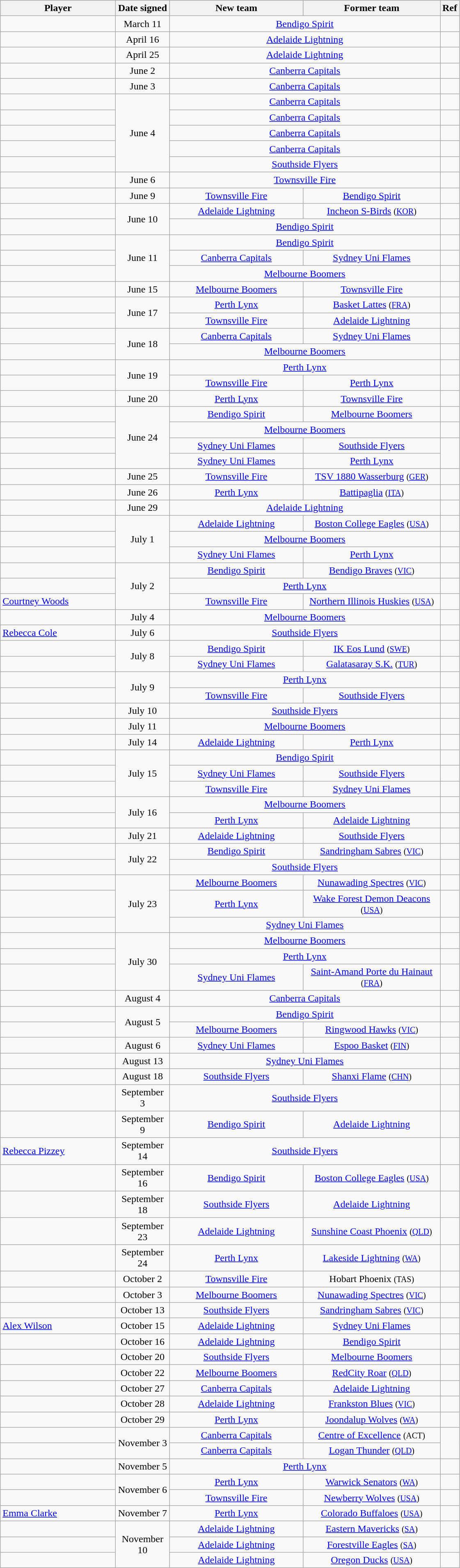<table class="wikitable sortable" style="text-align:center">
<tr>
<th style="width:180px">Player</th>
<th style="width:80px">Date signed</th>
<th style="width:210px">New team</th>
<th style="width:215px">Former team</th>
<th class="unsortable">Ref</th>
</tr>
<tr>
<td align="left"> </td>
<td align="center">March 11</td>
<td colspan="2" align="center"><a href='#'>Bendigo Spirit</a></td>
<td align="center"></td>
</tr>
<tr>
<td align="left"> </td>
<td align="center">April 16</td>
<td colspan="2" align="center"><a href='#'>Adelaide Lightning</a></td>
<td align="center"></td>
</tr>
<tr>
<td align="left"> </td>
<td align="center">April 25</td>
<td colspan="2" align="center"><a href='#'>Adelaide Lightning</a></td>
<td align="center"></td>
</tr>
<tr>
<td align="left"> </td>
<td align="center">June 2</td>
<td colspan="2" align="center"><a href='#'>Canberra Capitals</a></td>
<td align="center"></td>
</tr>
<tr>
<td align="left"> </td>
<td align="center">June 3</td>
<td colspan="2" align="center"><a href='#'>Canberra Capitals</a></td>
<td align="center"></td>
</tr>
<tr>
<td align="left"> </td>
<td rowspan="5" align="center">June 4</td>
<td colspan="2" align="center"><a href='#'>Canberra Capitals</a></td>
<td align="center"></td>
</tr>
<tr>
<td align="left"> </td>
<td colspan="2" align="center"><a href='#'>Canberra Capitals</a></td>
<td align="center"></td>
</tr>
<tr>
<td align="left"> </td>
<td colspan="2" align="center"><a href='#'>Canberra Capitals</a></td>
<td align="center"></td>
</tr>
<tr>
<td align="left"> </td>
<td colspan="2" align="center"><a href='#'>Canberra Capitals</a></td>
<td align="center"></td>
</tr>
<tr>
<td align="left"> </td>
<td colspan="2" align="center"><a href='#'>Southside Flyers</a></td>
<td align="center"></td>
</tr>
<tr>
<td align="left"> </td>
<td align="center">June 6</td>
<td colspan="2" align="center"><a href='#'>Townsville Fire</a></td>
<td align="center"></td>
</tr>
<tr>
<td align="left"> </td>
<td align="center">June 9</td>
<td align="center"><a href='#'>Townsville Fire</a></td>
<td align="center"><a href='#'>Bendigo Spirit</a></td>
<td align="center"></td>
</tr>
<tr>
<td align="left"> </td>
<td rowspan="2" align="center">June 10</td>
<td align="center"><a href='#'>Adelaide Lightning</a></td>
<td align="center"><a href='#'>Incheon S-Birds</a> <small>(<a href='#'>KOR</a>)</small></td>
<td align="center"></td>
</tr>
<tr>
<td align="left"> </td>
<td colspan="2" align="center"><a href='#'>Bendigo Spirit</a></td>
<td align="center"></td>
</tr>
<tr>
<td align="left"> </td>
<td rowspan="3" align="center">June 11</td>
<td colspan="2" align="center"><a href='#'>Bendigo Spirit</a></td>
<td align="center"></td>
</tr>
<tr>
<td align="left"> </td>
<td align="center"><a href='#'>Canberra Capitals</a></td>
<td align="center"><a href='#'>Sydney Uni Flames</a></td>
<td align="center"></td>
</tr>
<tr>
<td align="left"> </td>
<td colspan="2" align="center"><a href='#'>Melbourne Boomers</a></td>
<td align="center"></td>
</tr>
<tr>
<td align="left"> </td>
<td align="center">June 15</td>
<td align="center"><a href='#'>Melbourne Boomers</a></td>
<td align="center"><a href='#'>Townsville Fire</a></td>
<td align="center"></td>
</tr>
<tr>
<td align="left"> </td>
<td rowspan="2" align="center">June 17</td>
<td align="center"><a href='#'>Perth Lynx</a></td>
<td align="center"><a href='#'>Basket Lattes</a> <small>(<a href='#'>FRA</a>)</small></td>
<td align="center"></td>
</tr>
<tr>
<td align="left"> </td>
<td align="center"><a href='#'>Townsville Fire</a></td>
<td align="center"><a href='#'>Adelaide Lightning</a></td>
<td align="center"></td>
</tr>
<tr>
<td align="left"> </td>
<td rowspan="2" align="center">June 18</td>
<td align="center"><a href='#'>Canberra Capitals</a></td>
<td align="center"><a href='#'>Sydney Uni Flames</a></td>
<td align="center"></td>
</tr>
<tr>
<td align="left"> </td>
<td colspan="2" align="center"><a href='#'>Melbourne Boomers</a></td>
<td align="center"></td>
</tr>
<tr>
<td align="left"> </td>
<td rowspan="2" align="center">June 19</td>
<td colspan="2" align="center"><a href='#'>Perth Lynx</a></td>
<td align="center"></td>
</tr>
<tr>
<td align="left"> </td>
<td align="center"><a href='#'>Townsville Fire</a></td>
<td align="center"><a href='#'>Perth Lynx</a></td>
<td align="center"></td>
</tr>
<tr>
<td align="left"> </td>
<td align="center">June 20</td>
<td align="center"><a href='#'>Perth Lynx</a></td>
<td align="center"><a href='#'>Townsville Fire</a></td>
<td align="center"></td>
</tr>
<tr>
<td align="left"> </td>
<td rowspan="4" align="center">June 24</td>
<td align="center"><a href='#'>Bendigo Spirit</a></td>
<td align="center"><a href='#'>Melbourne Boomers</a></td>
<td align="center"></td>
</tr>
<tr>
<td align="left"> </td>
<td colspan="2" align="center"><a href='#'>Melbourne Boomers</a></td>
<td align="center"></td>
</tr>
<tr>
<td align="left"> </td>
<td align="center"><a href='#'>Sydney Uni Flames</a></td>
<td align="center"><a href='#'>Southside Flyers</a></td>
<td rowspan="2" align="center"></td>
</tr>
<tr>
<td align="left"> </td>
<td align="center"><a href='#'>Sydney Uni Flames</a></td>
<td align="center"><a href='#'>Perth Lynx</a></td>
</tr>
<tr>
<td align="left"> </td>
<td align="center">June 25</td>
<td align="center"><a href='#'>Townsville Fire</a></td>
<td align="center"><a href='#'>TSV 1880 Wasserburg</a> <small>(<a href='#'>GER</a>)</small></td>
<td align="center"></td>
</tr>
<tr>
<td align="left"> </td>
<td align="center">June 26</td>
<td align="center"><a href='#'>Perth Lynx</a></td>
<td align="center"><a href='#'>Battipaglia</a> <small>(<a href='#'>ITA</a>)</small></td>
<td align="center"></td>
</tr>
<tr>
<td align="left"> </td>
<td align="center">June 29</td>
<td colspan="2" align="center"><a href='#'>Adelaide Lightning</a></td>
<td align="center"></td>
</tr>
<tr>
<td align="left"> </td>
<td rowspan="3" align="center">July 1</td>
<td align="center"><a href='#'>Adelaide Lightning</a></td>
<td align="center"><a href='#'>Boston College Eagles</a> <small>(<a href='#'>USA</a>)</small></td>
<td align="center"></td>
</tr>
<tr>
<td align="left"> </td>
<td colspan="2" align="center"><a href='#'>Melbourne Boomers</a></td>
<td align="center"></td>
</tr>
<tr>
<td align="left"> </td>
<td align="center"><a href='#'>Sydney Uni Flames</a></td>
<td align="center"><a href='#'>Perth Lynx</a></td>
<td align="center"></td>
</tr>
<tr>
<td align="left"> </td>
<td rowspan="3" align="center">July 2</td>
<td align="center"><a href='#'>Bendigo Spirit</a></td>
<td align="center"><a href='#'>Bendigo Braves</a> <small>(<a href='#'>VIC</a>)</small></td>
<td align="center"></td>
</tr>
<tr>
<td align="left"> </td>
<td colspan="2" align="center"><a href='#'>Perth Lynx</a></td>
<td align="center"></td>
</tr>
<tr>
<td align="left"> <a href='#'>Courtney Woods</a></td>
<td align="center"><a href='#'>Townsville Fire</a></td>
<td align="center"><a href='#'>Northern Illinois Huskies</a> <small>(<a href='#'>USA</a>)</small></td>
<td align="center"></td>
</tr>
<tr>
<td align="left"> </td>
<td align="center">July 4</td>
<td colspan="2" align="center"><a href='#'>Melbourne Boomers</a></td>
<td align="center"></td>
</tr>
<tr>
<td align="left"> <a href='#'>Rebecca Cole</a></td>
<td align="center">July 6</td>
<td colspan="2" align="center"><a href='#'>Southside Flyers</a></td>
<td align="center"></td>
</tr>
<tr>
<td align="left"> </td>
<td rowspan="2" align="center">July 8</td>
<td align="center"><a href='#'>Bendigo Spirit</a></td>
<td align="center"><a href='#'>IK Eos Lund</a> <small>(<a href='#'>SWE</a>)</small></td>
<td align="center"></td>
</tr>
<tr>
<td align="left"> </td>
<td align="center"><a href='#'>Sydney Uni Flames</a></td>
<td align="center"><a href='#'>Galatasaray S.K.</a> <small>(<a href='#'>TUR</a>)</small></td>
<td align="center"></td>
</tr>
<tr>
<td align="left"> </td>
<td rowspan="2" align="center">July 9</td>
<td colspan="2" align="center"><a href='#'>Perth Lynx</a></td>
<td align="center"></td>
</tr>
<tr>
<td align="left"> </td>
<td align="center"><a href='#'>Townsville Fire</a></td>
<td align="center"><a href='#'>Southside Flyers</a></td>
<td align="center"></td>
</tr>
<tr>
<td align="left"> </td>
<td align="center">July 10</td>
<td colspan="2" align="center"><a href='#'>Southside Flyers</a></td>
<td align="center"></td>
</tr>
<tr>
<td align="left"> </td>
<td align="center">July 11</td>
<td colspan="2" align="center"><a href='#'>Melbourne Boomers</a></td>
<td align="center"></td>
</tr>
<tr>
<td align="left"> </td>
<td align="center">July 14</td>
<td align="center"><a href='#'>Adelaide Lightning</a></td>
<td align="center"><a href='#'>Perth Lynx</a></td>
<td align="center"></td>
</tr>
<tr>
<td align="left"> </td>
<td rowspan="3" align="center">July 15</td>
<td colspan="2" align="center"><a href='#'>Bendigo Spirit</a></td>
<td align="center"></td>
</tr>
<tr>
<td align="left"> </td>
<td align="center"><a href='#'>Sydney Uni Flames</a></td>
<td align="center"><a href='#'>Southside Flyers</a></td>
<td align="center"></td>
</tr>
<tr>
<td align="left"> </td>
<td align="center"><a href='#'>Townsville Fire</a></td>
<td align="center"><a href='#'>Sydney Uni Flames</a></td>
<td align="center"></td>
</tr>
<tr>
<td align="left"> </td>
<td rowspan="2" align="center">July 16</td>
<td colspan="2" align="center"><a href='#'>Melbourne Boomers</a></td>
<td align="center"></td>
</tr>
<tr>
<td align="left"> </td>
<td align="center"><a href='#'>Perth Lynx</a></td>
<td align="center"><a href='#'>Adelaide Lightning</a></td>
<td align="center"></td>
</tr>
<tr>
<td align="left"> </td>
<td align="center">July 21</td>
<td align="center"><a href='#'>Adelaide Lightning</a></td>
<td align="center"><a href='#'>Southside Flyers</a></td>
<td align="center"></td>
</tr>
<tr>
<td align="left"> </td>
<td rowspan="2" align="center">July 22</td>
<td align="center"><a href='#'>Bendigo Spirit</a></td>
<td align="center"><a href='#'>Sandringham Sabres</a> <small>(<a href='#'>VIC</a>)</small></td>
<td align="center"></td>
</tr>
<tr>
<td align="left"> </td>
<td colspan="2" align="center"><a href='#'>Southside Flyers</a></td>
<td align="center"></td>
</tr>
<tr>
<td align="left"> </td>
<td rowspan="3" align="center">July 23</td>
<td align="center"><a href='#'>Melbourne Boomers</a></td>
<td align="center"><a href='#'>Nunawading Spectres</a> <small>(<a href='#'>VIC</a>)</small></td>
<td align="center"></td>
</tr>
<tr>
<td align="left"> </td>
<td align="center"><a href='#'>Perth Lynx</a></td>
<td align="center"><a href='#'>Wake Forest Demon Deacons</a> <small>(<a href='#'>USA</a>)</small></td>
<td align="center"></td>
</tr>
<tr>
<td align="left"> </td>
<td colspan="2" align="center"><a href='#'>Sydney Uni Flames</a></td>
<td align="center"></td>
</tr>
<tr>
<td align="left"> </td>
<td rowspan="3" align="center">July 30</td>
<td colspan="2" align="center"><a href='#'>Melbourne Boomers</a></td>
<td align="center"></td>
</tr>
<tr>
<td align="left"> </td>
<td colspan="2" align="center"><a href='#'>Perth Lynx</a></td>
<td align="center"></td>
</tr>
<tr>
<td align="left"> </td>
<td align="center"><a href='#'>Sydney Uni Flames</a></td>
<td align="center"><a href='#'>Saint-Amand Porte du Hainaut</a> <small>(<a href='#'>FRA</a>)</small></td>
<td align="center"></td>
</tr>
<tr>
<td align="left"> </td>
<td align="center">August 4</td>
<td colspan="2" align="center"><a href='#'>Canberra Capitals</a></td>
<td align="center"></td>
</tr>
<tr>
<td align="left"> </td>
<td rowspan="2" align="center">August 5</td>
<td colspan="2" align="center"><a href='#'>Bendigo Spirit</a></td>
<td align="center"></td>
</tr>
<tr>
<td align="left"> </td>
<td align="center"><a href='#'>Melbourne Boomers</a></td>
<td align="center"><a href='#'>Ringwood Hawks</a> <small>(<a href='#'>VIC</a>)</small></td>
<td align="center"></td>
</tr>
<tr>
<td align="left"> </td>
<td align="center">August 6</td>
<td align="center"><a href='#'>Sydney Uni Flames</a></td>
<td align="center"><a href='#'>Espoo Basket</a> <small>(<a href='#'>FIN</a>)</small></td>
<td align="center"></td>
</tr>
<tr>
<td align="left"> </td>
<td align="center">August 13</td>
<td colspan="2" align="center"><a href='#'>Sydney Uni Flames</a></td>
<td align="center"></td>
</tr>
<tr>
<td align="left"> </td>
<td align="center">August 18</td>
<td align="center"><a href='#'>Southside Flyers</a></td>
<td align="center"><a href='#'>Shanxi Flame</a> <small>(<a href='#'>CHN</a>)</small></td>
<td align="center"></td>
</tr>
<tr>
<td align="left"> </td>
<td align="center">September 3</td>
<td colspan="2" align="center"><a href='#'>Southside Flyers</a></td>
<td align="center"></td>
</tr>
<tr>
<td align="left"> </td>
<td align="center">September 9</td>
<td align="center"><a href='#'>Bendigo Spirit</a></td>
<td align="center"><a href='#'>Adelaide Lightning</a></td>
<td align="center"></td>
</tr>
<tr>
<td align="left"> <a href='#'>Rebecca Pizzey</a></td>
<td align="center">September 14</td>
<td colspan="2" align="center"><a href='#'>Southside Flyers</a></td>
<td align="center"></td>
</tr>
<tr>
<td align="left"> </td>
<td align="center">September 16</td>
<td align="center"><a href='#'>Bendigo Spirit</a></td>
<td align="center"><a href='#'>Boston College Eagles</a> <small>(<a href='#'>USA</a>)</small></td>
<td align="center"></td>
</tr>
<tr>
<td align="left"> </td>
<td align="center">September 18</td>
<td align="center"><a href='#'>Southside Flyers</a></td>
<td align="center"><a href='#'>Adelaide Lightning</a></td>
<td align="center"></td>
</tr>
<tr>
<td align="left"> </td>
<td align="center">September 23</td>
<td align="center"><a href='#'>Adelaide Lightning</a></td>
<td align="center"><a href='#'>Sunshine Coast Phoenix</a> <small>(<a href='#'>QLD</a>)</small></td>
<td align="center"></td>
</tr>
<tr>
<td align="left"> </td>
<td align="center">September 24</td>
<td align="center"><a href='#'>Perth Lynx</a></td>
<td align="center"><a href='#'>Lakeside Lightning</a> <small>(<a href='#'>WA</a>)</small></td>
<td align="center"></td>
</tr>
<tr>
<td align="left"> </td>
<td align="center">October 2</td>
<td align="center"><a href='#'>Townsville Fire</a></td>
<td align="center">Hobart Phoenix <small>(TAS)</small></td>
<td align="center"></td>
</tr>
<tr>
<td align="left"> </td>
<td align="center">October 3</td>
<td align="center"><a href='#'>Melbourne Boomers</a></td>
<td align="center"><a href='#'>Nunawading Spectres</a> <small>(<a href='#'>VIC</a>)</small></td>
<td align="center"></td>
</tr>
<tr>
<td align="left"> </td>
<td align="center">October 13</td>
<td align="center"><a href='#'>Southside Flyers</a></td>
<td align="center"><a href='#'>Sandringham Sabres</a> <small>(<a href='#'>VIC</a>)</small></td>
<td align="center"></td>
</tr>
<tr>
<td align="left"> <a href='#'>Alex Wilson</a></td>
<td align="center">October 15</td>
<td align="center"><a href='#'>Adelaide Lightning</a></td>
<td align="center"><a href='#'>Sydney Uni Flames</a></td>
<td align="center"></td>
</tr>
<tr>
<td align="left"> </td>
<td align="center">October 16</td>
<td align="center"><a href='#'>Adelaide Lightning</a></td>
<td align="center"><a href='#'>Bendigo Spirit</a></td>
<td align="center"></td>
</tr>
<tr>
<td align="left"> </td>
<td align="center">October 20</td>
<td align="center"><a href='#'>Southside Flyers</a></td>
<td align="center"><a href='#'>Melbourne Boomers</a></td>
<td align="center"></td>
</tr>
<tr>
<td align="left"> </td>
<td align="center">October 22</td>
<td align="center"><a href='#'>Melbourne Boomers</a></td>
<td align="center"><a href='#'>RedCity Roar</a> <small>(<a href='#'>QLD</a>)</small></td>
<td align="center"></td>
</tr>
<tr>
<td align="left"> </td>
<td align="center">October 27</td>
<td align="center"><a href='#'>Canberra Capitals</a></td>
<td align="center"><a href='#'>Adelaide Lightning</a></td>
<td align="center"></td>
</tr>
<tr>
<td align="left"> </td>
<td align="center">October 28</td>
<td align="center"><a href='#'>Adelaide Lightning</a></td>
<td align="center"><a href='#'>Frankston Blues</a> <small>(<a href='#'>VIC</a>)</small></td>
<td align="center"></td>
</tr>
<tr>
<td align="left"> </td>
<td align="center">October 29</td>
<td align="center"><a href='#'>Perth Lynx</a></td>
<td align="center"><a href='#'>Joondalup Wolves</a> <small>(<a href='#'>WA</a>)</small></td>
<td align="center"></td>
</tr>
<tr>
<td align="left"> </td>
<td rowspan="2" align="center">November 3</td>
<td align="center"><a href='#'>Canberra Capitals</a></td>
<td align="center"><a href='#'>Centre of Excellence</a> <small>(ACT)</small></td>
<td rowspan="2" align="center"></td>
</tr>
<tr>
<td align="left"> </td>
<td align="center"><a href='#'>Canberra Capitals</a></td>
<td align="center"><a href='#'>Logan Thunder</a> <small>(<a href='#'>QLD</a>)</small></td>
</tr>
<tr>
<td align="left"> </td>
<td align="center">November 5</td>
<td colspan="2" align="center"><a href='#'>Perth Lynx</a></td>
<td align="center"></td>
</tr>
<tr>
<td align="left"> </td>
<td rowspan="2" align="center">November 6</td>
<td align="center"><a href='#'>Perth Lynx</a></td>
<td align="center"><a href='#'>Warwick Senators</a> <small>(<a href='#'>WA</a>)</small></td>
<td align="center"></td>
</tr>
<tr>
<td align="left"> </td>
<td align="center"><a href='#'>Townsville Fire</a></td>
<td align="center"><a href='#'>Newberry Wolves</a> <small>(<a href='#'>USA</a>)</small></td>
<td align="center"></td>
</tr>
<tr>
<td align="left"> <a href='#'>Emma Clarke</a></td>
<td align="center">November 7</td>
<td align="center"><a href='#'>Perth Lynx</a></td>
<td align="center"><a href='#'>Colorado Buffaloes</a> <small>(<a href='#'>USA</a>)</small></td>
<td align="center"></td>
</tr>
<tr>
<td align="left"> </td>
<td rowspan="3" align="center">November 10</td>
<td align="center"><a href='#'>Adelaide Lightning</a></td>
<td align="center"><a href='#'>Eastern Mavericks</a> <small>(<a href='#'>SA</a>)</small></td>
<td align="center"></td>
</tr>
<tr>
<td align="left"> </td>
<td align="center"><a href='#'>Adelaide Lightning</a></td>
<td align="center"><a href='#'>Forestville Eagles</a> <small>(<a href='#'>SA</a>)</small></td>
<td align="center"></td>
</tr>
<tr>
<td align="left"> </td>
<td align="center"><a href='#'>Adelaide Lightning</a></td>
<td align="center"><a href='#'>Oregon Ducks</a> <small>(<a href='#'>USA</a>)</small></td>
<td align="center"></td>
</tr>
</table>
